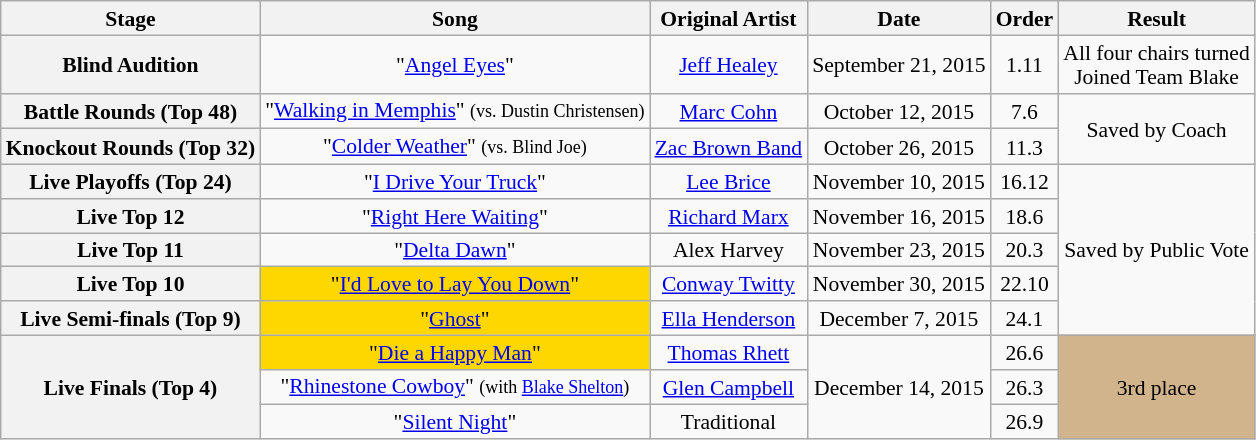<table class="wikitable" style="text-align:center; font-size:90%; line-height:16px;">
<tr>
<th scope="col">Stage</th>
<th scope="col">Song</th>
<th scope="col">Original Artist</th>
<th scope="col">Date</th>
<th scope="col">Order</th>
<th scope="col">Result</th>
</tr>
<tr>
<th scope="row">Blind Audition</th>
<td>"<a href='#'>Angel Eyes</a>"</td>
<td><a href='#'>Jeff Healey</a></td>
<td>September 21, 2015</td>
<td>1.11</td>
<td>All four chairs turned<br>Joined Team Blake</td>
</tr>
<tr>
<th scope="row">Battle Rounds (Top 48)</th>
<td>"<a href='#'>Walking in Memphis</a>" <small>(vs. Dustin Christensen)</small></td>
<td><a href='#'>Marc Cohn</a></td>
<td>October 12, 2015</td>
<td>7.6</td>
<td rowspan=2>Saved by Coach</td>
</tr>
<tr>
<th scope="row">Knockout Rounds (Top 32)</th>
<td>"<a href='#'>Colder Weather</a>"  <small>(vs. Blind Joe)</small></td>
<td><a href='#'>Zac Brown Band</a></td>
<td>October 26, 2015</td>
<td>11.3</td>
</tr>
<tr>
<th scope="row">Live Playoffs (Top 24)</th>
<td>"<a href='#'>I Drive Your Truck</a>"</td>
<td><a href='#'>Lee Brice</a></td>
<td>November 10, 2015</td>
<td>16.12</td>
<td rowspan=5>Saved by Public Vote</td>
</tr>
<tr>
<th scope="row">Live Top 12</th>
<td>"<a href='#'>Right Here Waiting</a>"</td>
<td><a href='#'>Richard Marx</a></td>
<td>November 16, 2015</td>
<td>18.6</td>
</tr>
<tr>
<th scope="row">Live Top 11</th>
<td>"<a href='#'>Delta Dawn</a>"</td>
<td>Alex Harvey</td>
<td>November 23, 2015</td>
<td>20.3</td>
</tr>
<tr>
<th scope="row">Live Top 10</th>
<td style="background:gold;">"<a href='#'>I'd Love to Lay You Down</a>"</td>
<td><a href='#'>Conway Twitty</a></td>
<td>November 30, 2015</td>
<td>22.10</td>
</tr>
<tr>
<th scope="row">Live Semi-finals (Top 9)</th>
<td style="background:gold;">"<a href='#'>Ghost</a>"</td>
<td><a href='#'>Ella Henderson</a></td>
<td>December 7, 2015</td>
<td>24.1</td>
</tr>
<tr>
<th scope="row" rowspan="3">Live Finals (Top 4)</th>
<td style="background:gold;">"<a href='#'>Die a Happy Man</a>"</td>
<td><a href='#'>Thomas Rhett</a></td>
<td rowspan="3">December 14, 2015</td>
<td>26.6</td>
<td rowspan="3" style="background:tan;">3rd place</td>
</tr>
<tr>
<td>"<a href='#'>Rhinestone Cowboy</a>" <small>(with <a href='#'>Blake Shelton</a>) </small></td>
<td><a href='#'>Glen Campbell</a></td>
<td>26.3</td>
</tr>
<tr>
<td>"<a href='#'>Silent Night</a>"</td>
<td>Traditional</td>
<td>26.9</td>
</tr>
</table>
